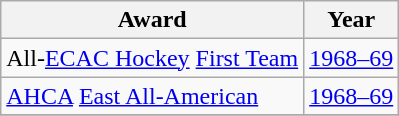<table class="wikitable">
<tr>
<th>Award</th>
<th>Year</th>
</tr>
<tr>
<td>All-<a href='#'>ECAC Hockey</a> <a href='#'>First Team</a></td>
<td><a href='#'>1968–69</a></td>
</tr>
<tr>
<td><a href='#'>AHCA</a> <a href='#'>East All-American</a></td>
<td><a href='#'>1968–69</a></td>
</tr>
<tr>
</tr>
</table>
